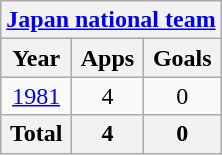<table class="wikitable" style="text-align:center">
<tr>
<th colspan=3><a href='#'>Japan national team</a></th>
</tr>
<tr>
<th>Year</th>
<th>Apps</th>
<th>Goals</th>
</tr>
<tr>
<td><a href='#'>1981</a></td>
<td>4</td>
<td>0</td>
</tr>
<tr>
<th>Total</th>
<th>4</th>
<th>0</th>
</tr>
</table>
